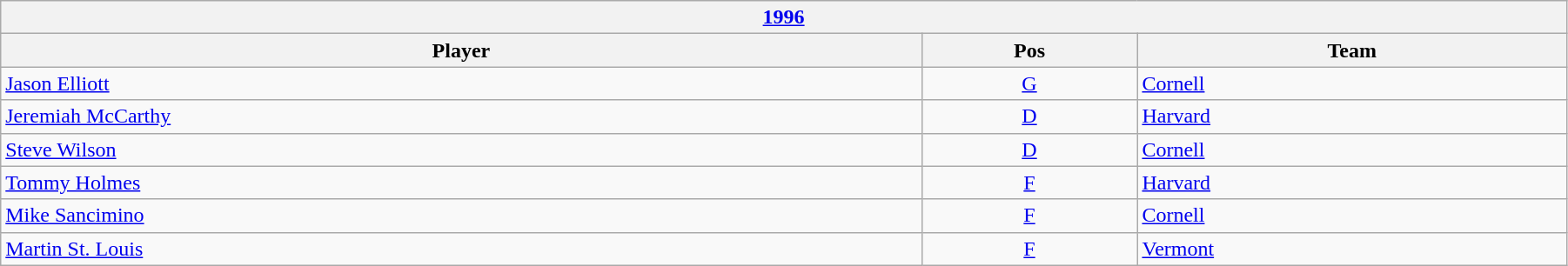<table class="wikitable" width=95%>
<tr>
<th colspan=3><a href='#'>1996</a></th>
</tr>
<tr>
<th>Player</th>
<th>Pos</th>
<th>Team</th>
</tr>
<tr>
<td><a href='#'>Jason Elliott</a></td>
<td align=center><a href='#'>G</a></td>
<td><a href='#'>Cornell</a></td>
</tr>
<tr>
<td><a href='#'>Jeremiah McCarthy</a></td>
<td align=center><a href='#'>D</a></td>
<td><a href='#'>Harvard</a></td>
</tr>
<tr>
<td><a href='#'>Steve Wilson</a></td>
<td align=center><a href='#'>D</a></td>
<td><a href='#'>Cornell</a></td>
</tr>
<tr>
<td><a href='#'>Tommy Holmes</a></td>
<td align=center><a href='#'>F</a></td>
<td><a href='#'>Harvard</a></td>
</tr>
<tr>
<td><a href='#'>Mike Sancimino</a></td>
<td align=center><a href='#'>F</a></td>
<td><a href='#'>Cornell</a></td>
</tr>
<tr>
<td><a href='#'>Martin St. Louis</a></td>
<td align=center><a href='#'>F</a></td>
<td><a href='#'>Vermont</a></td>
</tr>
</table>
